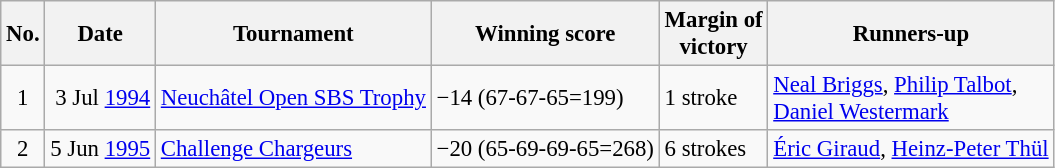<table class="wikitable" style="font-size:95%;">
<tr>
<th>No.</th>
<th>Date</th>
<th>Tournament</th>
<th>Winning score</th>
<th>Margin of<br>victory</th>
<th>Runners-up</th>
</tr>
<tr>
<td align=center>1</td>
<td align=right>3 Jul <a href='#'>1994</a></td>
<td><a href='#'>Neuchâtel Open SBS Trophy</a></td>
<td>−14 (67-67-65=199)</td>
<td>1 stroke</td>
<td> <a href='#'>Neal Briggs</a>,  <a href='#'>Philip Talbot</a>,<br> <a href='#'>Daniel Westermark</a></td>
</tr>
<tr>
<td align=center>2</td>
<td align=right>5 Jun <a href='#'>1995</a></td>
<td><a href='#'>Challenge Chargeurs</a></td>
<td>−20 (65-69-69-65=268)</td>
<td>6 strokes</td>
<td> <a href='#'>Éric Giraud</a>,  <a href='#'>Heinz-Peter Thül</a></td>
</tr>
</table>
